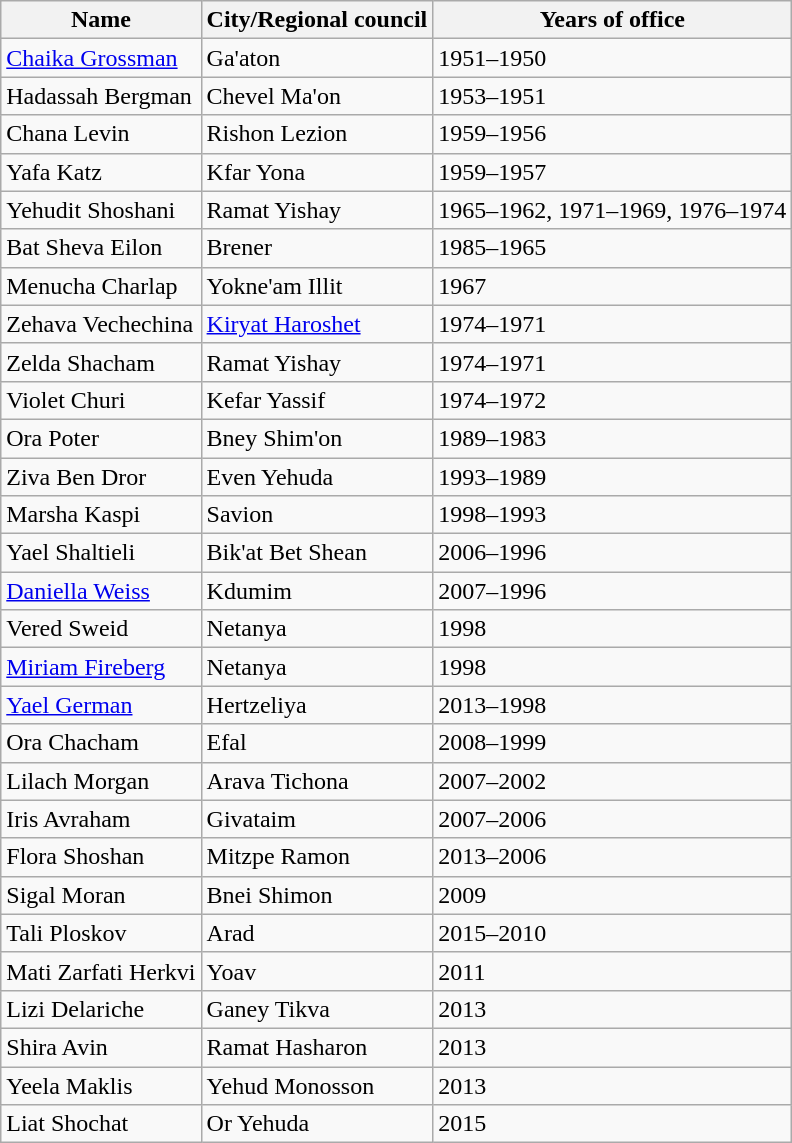<table class="wikitable sortable">
<tr>
<th>Name</th>
<th>City/Regional council</th>
<th>Years of office</th>
</tr>
<tr>
<td><a href='#'>Chaika Grossman</a></td>
<td>Ga'aton</td>
<td>1951–1950</td>
</tr>
<tr>
<td>Hadassah Bergman</td>
<td>Chevel Ma'on</td>
<td>1953–1951</td>
</tr>
<tr>
<td>Chana Levin</td>
<td>Rishon Lezion</td>
<td>1959–1956</td>
</tr>
<tr>
<td>Yafa Katz</td>
<td>Kfar Yona</td>
<td>1959–1957</td>
</tr>
<tr>
<td>Yehudit Shoshani</td>
<td>Ramat Yishay</td>
<td>1965–1962, 1971–1969, 1976–1974</td>
</tr>
<tr>
<td>Bat Sheva Eilon</td>
<td>Brener</td>
<td>1985–1965</td>
</tr>
<tr>
<td>Menucha Charlap</td>
<td>Yokne'am Illit</td>
<td>1967</td>
</tr>
<tr>
<td>Zehava Vechechina</td>
<td><a href='#'>Kiryat Haroshet</a></td>
<td>1974–1971</td>
</tr>
<tr>
<td>Zelda Shacham</td>
<td>Ramat Yishay</td>
<td>1974–1971</td>
</tr>
<tr>
<td>Violet Churi</td>
<td>Kefar Yassif</td>
<td>1974–1972</td>
</tr>
<tr>
<td>Ora Poter</td>
<td>Bney Shim'on</td>
<td>1989–1983</td>
</tr>
<tr>
<td>Ziva Ben Dror</td>
<td>Even Yehuda</td>
<td>1993–1989</td>
</tr>
<tr>
<td>Marsha Kaspi</td>
<td>Savion</td>
<td>1998–1993</td>
</tr>
<tr>
<td>Yael Shaltieli</td>
<td>Bik'at Bet Shean</td>
<td>2006–1996</td>
</tr>
<tr>
<td><a href='#'>Daniella Weiss</a></td>
<td>Kdumim</td>
<td>2007–1996</td>
</tr>
<tr>
<td>Vered Sweid</td>
<td>Netanya</td>
<td>1998</td>
</tr>
<tr>
<td><a href='#'>Miriam Fireberg </a></td>
<td>Netanya</td>
<td>1998</td>
</tr>
<tr>
<td><a href='#'>Yael German</a></td>
<td>Hertzeliya</td>
<td>2013–1998</td>
</tr>
<tr>
<td>Ora Chacham</td>
<td>Efal</td>
<td>2008–1999</td>
</tr>
<tr>
<td>Lilach Morgan</td>
<td>Arava Tichona</td>
<td>2007–2002</td>
</tr>
<tr>
<td>Iris Avraham</td>
<td>Givataim</td>
<td>2007–2006</td>
</tr>
<tr>
<td>Flora Shoshan</td>
<td>Mitzpe Ramon</td>
<td>2013–2006</td>
</tr>
<tr>
<td>Sigal Moran</td>
<td>Bnei Shimon</td>
<td>2009</td>
</tr>
<tr>
<td>Tali Ploskov</td>
<td>Arad</td>
<td>2015–2010</td>
</tr>
<tr>
<td>Mati Zarfati Herkvi</td>
<td>Yoav</td>
<td>2011</td>
</tr>
<tr>
<td>Lizi Delariche</td>
<td>Ganey Tikva</td>
<td>2013</td>
</tr>
<tr>
<td>Shira Avin</td>
<td>Ramat Hasharon</td>
<td>2013</td>
</tr>
<tr>
<td>Yeela Maklis</td>
<td>Yehud Monosson</td>
<td>2013</td>
</tr>
<tr>
<td>Liat Shochat</td>
<td>Or Yehuda</td>
<td>2015</td>
</tr>
</table>
